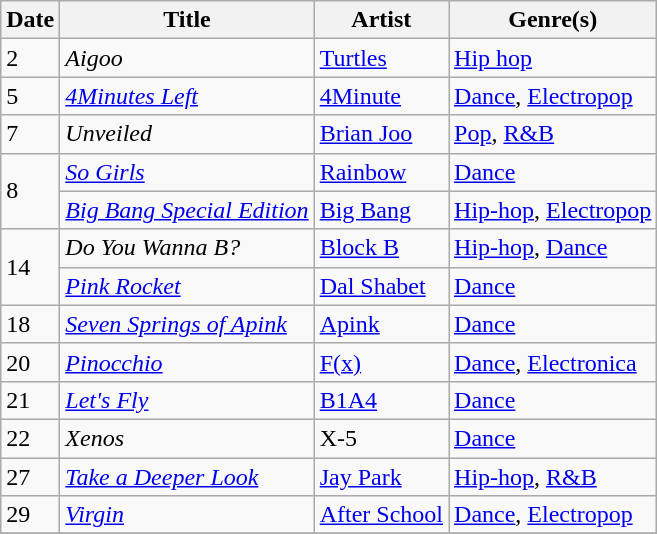<table class="wikitable" style="text-align: left;">
<tr>
<th>Date</th>
<th>Title</th>
<th>Artist</th>
<th>Genre(s)</th>
</tr>
<tr>
<td>2</td>
<td><em>Aigoo</em></td>
<td><a href='#'>Turtles</a></td>
<td><a href='#'>Hip hop</a></td>
</tr>
<tr>
<td rowspan="1">5</td>
<td><em><a href='#'>4Minutes Left</a></em></td>
<td><a href='#'>4Minute</a></td>
<td><a href='#'>Dance</a>, <a href='#'>Electropop</a></td>
</tr>
<tr>
<td rowspan="1">7</td>
<td><em>Unveiled</em></td>
<td><a href='#'>Brian Joo</a></td>
<td><a href='#'>Pop</a>, <a href='#'>R&B</a></td>
</tr>
<tr>
<td rowspan="2">8</td>
<td><em><a href='#'>So Girls</a></em></td>
<td><a href='#'>Rainbow</a></td>
<td><a href='#'>Dance</a></td>
</tr>
<tr>
<td><em><a href='#'>Big Bang Special Edition</a></em></td>
<td><a href='#'>Big Bang</a></td>
<td><a href='#'>Hip-hop</a>, <a href='#'>Electropop</a></td>
</tr>
<tr>
<td rowspan="2">14</td>
<td><em>Do You Wanna B?</em></td>
<td><a href='#'>Block B</a></td>
<td><a href='#'>Hip-hop</a>, <a href='#'>Dance</a></td>
</tr>
<tr>
<td><em><a href='#'>Pink Rocket</a></em></td>
<td><a href='#'>Dal Shabet</a></td>
<td><a href='#'>Dance</a></td>
</tr>
<tr>
<td rowspan="1">18</td>
<td><em><a href='#'>Seven Springs of Apink</a></em></td>
<td><a href='#'>Apink</a></td>
<td><a href='#'>Dance</a></td>
</tr>
<tr>
<td rowspan="1">20</td>
<td><em><a href='#'>Pinocchio</a></em></td>
<td><a href='#'>F(x)</a></td>
<td><a href='#'>Dance</a>, <a href='#'>Electronica</a></td>
</tr>
<tr>
<td rowspan="1">21</td>
<td><em><a href='#'>Let's Fly</a></em></td>
<td><a href='#'>B1A4</a></td>
<td><a href='#'>Dance</a></td>
</tr>
<tr>
<td rowspan="1">22</td>
<td><em>Xenos</em></td>
<td>X-5</td>
<td><a href='#'>Dance</a></td>
</tr>
<tr>
<td rowspan="1">27</td>
<td><em><a href='#'>Take a Deeper Look</a></em></td>
<td><a href='#'>Jay Park</a></td>
<td><a href='#'>Hip-hop</a>, <a href='#'>R&B</a></td>
</tr>
<tr>
<td rowspan="1">29</td>
<td><em><a href='#'>Virgin</a></em></td>
<td><a href='#'>After School</a></td>
<td><a href='#'>Dance</a>, <a href='#'>Electropop</a></td>
</tr>
<tr>
</tr>
</table>
